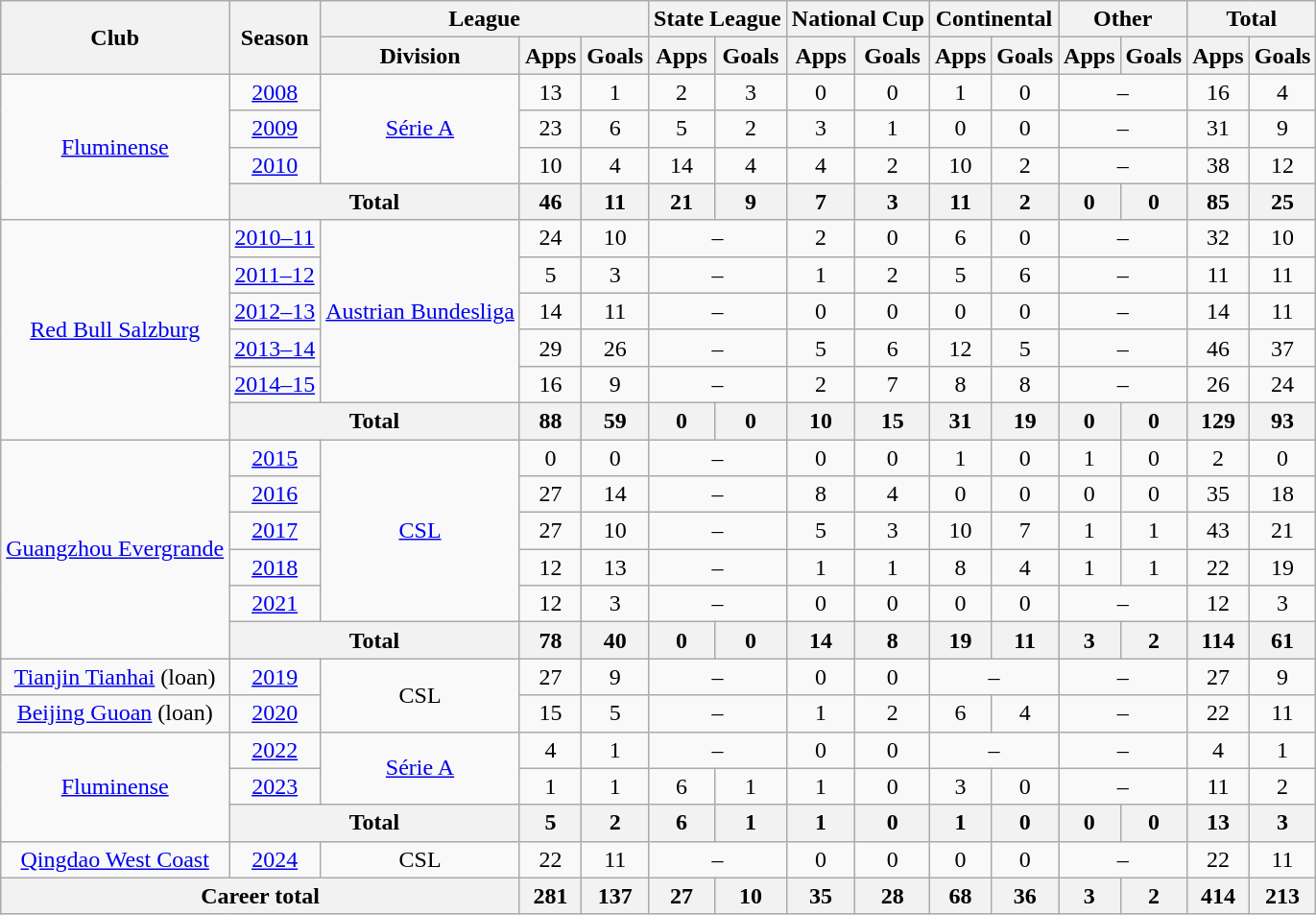<table class="wikitable" style="text-align: center">
<tr>
<th rowspan="2">Club</th>
<th rowspan="2">Season</th>
<th colspan="3">League</th>
<th colspan="2">State League</th>
<th colspan="2">National Cup</th>
<th colspan="2">Continental</th>
<th colspan="2">Other</th>
<th colspan="2">Total</th>
</tr>
<tr>
<th>Division</th>
<th>Apps</th>
<th>Goals</th>
<th>Apps</th>
<th>Goals</th>
<th>Apps</th>
<th>Goals</th>
<th>Apps</th>
<th>Goals</th>
<th>Apps</th>
<th>Goals</th>
<th>Apps</th>
<th>Goals</th>
</tr>
<tr>
<td rowspan="4"><a href='#'>Fluminense</a></td>
<td><a href='#'>2008</a></td>
<td rowspan="3"><a href='#'>Série A</a></td>
<td>13</td>
<td>1</td>
<td>2</td>
<td>3</td>
<td>0</td>
<td>0</td>
<td>1</td>
<td>0</td>
<td colspan="2">–</td>
<td>16</td>
<td>4</td>
</tr>
<tr>
<td><a href='#'>2009</a></td>
<td>23</td>
<td>6</td>
<td>5</td>
<td>2</td>
<td>3</td>
<td>1</td>
<td>0</td>
<td>0</td>
<td colspan="2">–</td>
<td>31</td>
<td>9</td>
</tr>
<tr>
<td><a href='#'>2010</a></td>
<td>10</td>
<td>4</td>
<td>14</td>
<td>4</td>
<td>4</td>
<td>2</td>
<td>10</td>
<td>2</td>
<td colspan="2">–</td>
<td>38</td>
<td>12</td>
</tr>
<tr>
<th colspan="2">Total</th>
<th>46</th>
<th>11</th>
<th>21</th>
<th>9</th>
<th>7</th>
<th>3</th>
<th>11</th>
<th>2</th>
<th>0</th>
<th>0</th>
<th>85</th>
<th>25</th>
</tr>
<tr>
<td rowspan="6"><a href='#'>Red Bull Salzburg</a></td>
<td><a href='#'>2010–11</a></td>
<td rowspan="5"><a href='#'>Austrian Bundesliga</a></td>
<td>24</td>
<td>10</td>
<td colspan="2">–</td>
<td>2</td>
<td>0</td>
<td>6</td>
<td>0</td>
<td colspan="2">–</td>
<td>32</td>
<td>10</td>
</tr>
<tr>
<td><a href='#'>2011–12</a></td>
<td>5</td>
<td>3</td>
<td colspan="2">–</td>
<td>1</td>
<td>2</td>
<td>5</td>
<td>6</td>
<td colspan="2">–</td>
<td>11</td>
<td>11</td>
</tr>
<tr>
<td><a href='#'>2012–13</a></td>
<td>14</td>
<td>11</td>
<td colspan="2">–</td>
<td>0</td>
<td>0</td>
<td>0</td>
<td>0</td>
<td colspan="2">–</td>
<td>14</td>
<td>11</td>
</tr>
<tr>
<td><a href='#'>2013–14</a></td>
<td>29</td>
<td>26</td>
<td colspan="2">–</td>
<td>5</td>
<td>6</td>
<td>12</td>
<td>5</td>
<td colspan="2">–</td>
<td>46</td>
<td>37</td>
</tr>
<tr>
<td><a href='#'>2014–15</a></td>
<td>16</td>
<td>9</td>
<td colspan="2">–</td>
<td>2</td>
<td>7</td>
<td>8</td>
<td>8</td>
<td colspan="2">–</td>
<td>26</td>
<td>24</td>
</tr>
<tr>
<th colspan="2">Total</th>
<th>88</th>
<th>59</th>
<th>0</th>
<th>0</th>
<th>10</th>
<th>15</th>
<th>31</th>
<th>19</th>
<th>0</th>
<th>0</th>
<th>129</th>
<th>93</th>
</tr>
<tr>
<td rowspan="6"><a href='#'>Guangzhou Evergrande</a></td>
<td><a href='#'>2015</a></td>
<td rowspan="5"><a href='#'>CSL</a></td>
<td>0</td>
<td>0</td>
<td colspan="2">–</td>
<td>0</td>
<td>0</td>
<td>1</td>
<td>0</td>
<td>1</td>
<td>0</td>
<td>2</td>
<td>0</td>
</tr>
<tr>
<td><a href='#'>2016</a></td>
<td>27</td>
<td>14</td>
<td colspan="2">–</td>
<td>8</td>
<td>4</td>
<td>0</td>
<td>0</td>
<td>0</td>
<td>0</td>
<td>35</td>
<td>18</td>
</tr>
<tr>
<td><a href='#'>2017</a></td>
<td>27</td>
<td>10</td>
<td colspan="2">–</td>
<td>5</td>
<td>3</td>
<td>10</td>
<td>7</td>
<td>1</td>
<td>1</td>
<td>43</td>
<td>21</td>
</tr>
<tr>
<td><a href='#'>2018</a></td>
<td>12</td>
<td>13</td>
<td colspan="2">–</td>
<td>1</td>
<td>1</td>
<td>8</td>
<td>4</td>
<td>1</td>
<td>1</td>
<td>22</td>
<td>19</td>
</tr>
<tr>
<td><a href='#'>2021</a></td>
<td>12</td>
<td>3</td>
<td colspan="2">–</td>
<td>0</td>
<td>0</td>
<td>0</td>
<td>0</td>
<td colspan="2">–</td>
<td>12</td>
<td>3</td>
</tr>
<tr>
<th colspan="2">Total</th>
<th>78</th>
<th>40</th>
<th>0</th>
<th>0</th>
<th>14</th>
<th>8</th>
<th>19</th>
<th>11</th>
<th>3</th>
<th>2</th>
<th>114</th>
<th>61</th>
</tr>
<tr>
<td><a href='#'>Tianjin Tianhai</a> (loan)</td>
<td><a href='#'>2019</a></td>
<td rowspan="2">CSL</td>
<td>27</td>
<td>9</td>
<td colspan="2">–</td>
<td>0</td>
<td>0</td>
<td colspan="2">–</td>
<td colspan="2">–</td>
<td>27</td>
<td>9</td>
</tr>
<tr>
<td><a href='#'>Beijing Guoan</a> (loan)</td>
<td><a href='#'>2020</a></td>
<td>15</td>
<td>5</td>
<td colspan="2">–</td>
<td>1</td>
<td>2</td>
<td>6</td>
<td>4</td>
<td colspan="2">–</td>
<td>22</td>
<td>11</td>
</tr>
<tr>
<td rowspan="3"><a href='#'>Fluminense</a></td>
<td><a href='#'>2022</a></td>
<td rowspan="2"><a href='#'>Série A</a></td>
<td>4</td>
<td>1</td>
<td colspan="2">–</td>
<td>0</td>
<td>0</td>
<td colspan="2">–</td>
<td colspan="2">–</td>
<td>4</td>
<td>1</td>
</tr>
<tr>
<td><a href='#'>2023</a></td>
<td>1</td>
<td>1</td>
<td>6</td>
<td>1</td>
<td>1</td>
<td>0</td>
<td>3</td>
<td>0</td>
<td colspan="2">–</td>
<td>11</td>
<td>2</td>
</tr>
<tr>
<th colspan="2">Total</th>
<th>5</th>
<th>2</th>
<th>6</th>
<th>1</th>
<th>1</th>
<th>0</th>
<th>1</th>
<th>0</th>
<th>0</th>
<th>0</th>
<th>13</th>
<th>3</th>
</tr>
<tr>
<td><a href='#'>Qingdao West Coast</a></td>
<td><a href='#'>2024</a></td>
<td>CSL</td>
<td>22</td>
<td>11</td>
<td colspan="2">–</td>
<td>0</td>
<td>0</td>
<td>0</td>
<td>0</td>
<td colspan="2">–</td>
<td>22</td>
<td>11</td>
</tr>
<tr>
<th colspan="3">Career total</th>
<th>281</th>
<th>137</th>
<th>27</th>
<th>10</th>
<th>35</th>
<th>28</th>
<th>68</th>
<th>36</th>
<th>3</th>
<th>2</th>
<th>414</th>
<th>213</th>
</tr>
</table>
